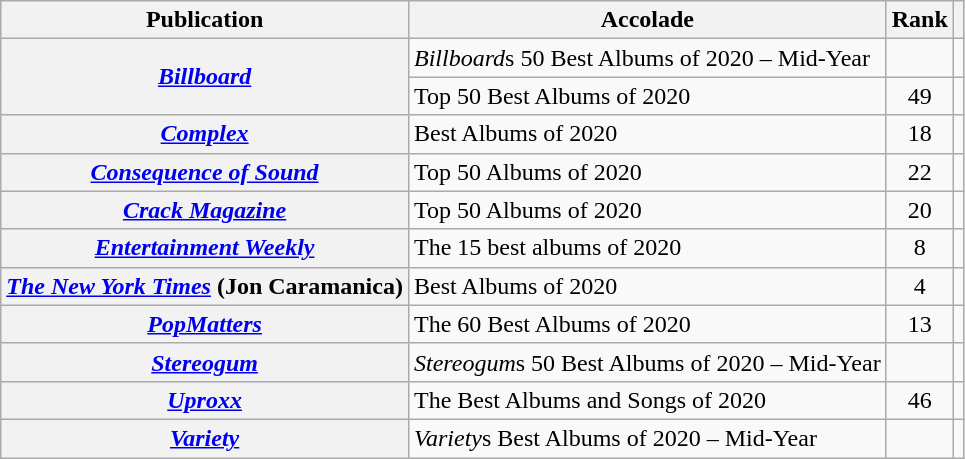<table class="wikitable sortable plainrowheaders">
<tr>
<th scope="col">Publication</th>
<th scope="col">Accolade</th>
<th scope="col">Rank</th>
<th scope="col" class="unsortable"></th>
</tr>
<tr>
<th rowspan=2 scope="row"><em><a href='#'>Billboard</a></em></th>
<td><em>Billboard</em>s 50 Best Albums of 2020 – Mid-Year</td>
<td></td>
<td></td>
</tr>
<tr>
<td>Top 50 Best Albums of 2020</td>
<td style="text-align:center;">49</td>
<td style="text-align:center;"></td>
</tr>
<tr>
<th scope="row"><em><a href='#'>Complex</a></em></th>
<td>Best Albums of 2020</td>
<td style="text-align:center;">18</td>
<td style="text-align:center;"></td>
</tr>
<tr>
<th scope="row"><em><a href='#'>Consequence of Sound</a></em></th>
<td>Top 50 Albums of 2020</td>
<td style="text-align:center;">22</td>
<td style="text-align:center;"></td>
</tr>
<tr>
<th scope="row"><em><a href='#'>Crack Magazine</a></em></th>
<td>Top 50 Albums of 2020</td>
<td style="text-align:center;">20</td>
<td style="text-align:center;"></td>
</tr>
<tr>
<th scope="row"><em><a href='#'>Entertainment Weekly</a></em></th>
<td>The 15 best albums of 2020</td>
<td style="text-align:center;">8</td>
<td style="text-align:center;"></td>
</tr>
<tr>
<th scope="row"><em><a href='#'>The New York Times</a></em> (Jon Caramanica)</th>
<td>Best Albums of 2020</td>
<td style="text-align:center;">4</td>
<td style="text-align:center;"></td>
</tr>
<tr>
<th scope="row"><em><a href='#'>PopMatters</a></em></th>
<td>The 60 Best Albums of 2020</td>
<td style="text-align:center;">13</td>
<td style="text-align:center;"></td>
</tr>
<tr>
<th scope="row"><em><a href='#'>Stereogum</a></em></th>
<td><em>Stereogum</em>s 50 Best Albums of 2020 – Mid-Year</td>
<td></td>
<td></td>
</tr>
<tr>
<th scope="row"><em><a href='#'>Uproxx</a></em></th>
<td>The Best Albums and Songs of 2020</td>
<td style="text-align:center;">46</td>
<td style="text-align:center;"></td>
</tr>
<tr>
<th scope="row"><em><a href='#'>Variety</a></em></th>
<td><em>Variety</em>s Best Albums of 2020 – Mid-Year</td>
<td></td>
<td></td>
</tr>
</table>
